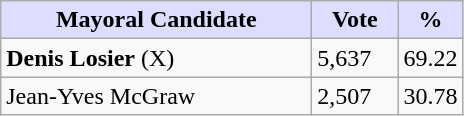<table class="wikitable">
<tr>
<th style="background:#ddf; width:200px;">Mayoral Candidate</th>
<th style="background:#ddf; width:50px;">Vote</th>
<th style="background:#ddf; width:30px;">%</th>
</tr>
<tr>
<td><strong>Denis Losier</strong> (X)</td>
<td>5,637</td>
<td>69.22</td>
</tr>
<tr>
<td>Jean-Yves McGraw</td>
<td>2,507</td>
<td>30.78</td>
</tr>
</table>
